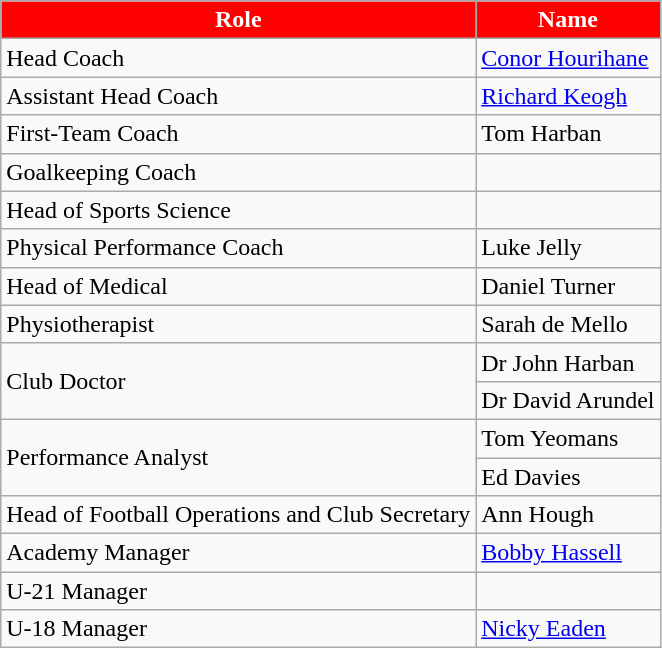<table class="wikitable" |>
<tr>
<th style="background:red;color:white">Role</th>
<th style="background:red;color:white">Name</th>
</tr>
<tr>
<td align="left">Head Coach</td>
<td align="left"><a href='#'>Conor Hourihane</a></td>
</tr>
<tr>
<td align="left">Assistant Head Coach</td>
<td align="left"><a href='#'>Richard Keogh</a></td>
</tr>
<tr>
<td align="left">First-Team Coach</td>
<td align="left">Tom Harban</td>
</tr>
<tr>
<td align="left">Goalkeeping Coach</td>
<td align="left"></td>
</tr>
<tr>
<td align="left">Head of Sports Science</td>
<td align="left"></td>
</tr>
<tr>
<td align="left">Physical Performance Coach</td>
<td align="left">Luke Jelly</td>
</tr>
<tr>
<td align="left">Head of Medical</td>
<td align="left">Daniel Turner</td>
</tr>
<tr>
<td align="left">Physiotherapist</td>
<td align="left">Sarah de Mello</td>
</tr>
<tr>
<td rowspan="2">Club Doctor</td>
<td align="left">Dr John Harban</td>
</tr>
<tr>
<td align="left">Dr David Arundel</td>
</tr>
<tr>
<td rowspan="2">Performance Analyst</td>
<td align="left">Tom Yeomans</td>
</tr>
<tr>
<td align="left">Ed Davies</td>
</tr>
<tr>
<td align="left">Head of Football Operations and Club Secretary</td>
<td align="left">Ann Hough</td>
</tr>
<tr>
<td align="left">Academy Manager</td>
<td align="left"><a href='#'>Bobby Hassell</a></td>
</tr>
<tr>
<td align="left">U-21 Manager</td>
<td align="left"></td>
</tr>
<tr>
<td align="left">U-18 Manager</td>
<td align="left"><a href='#'>Nicky Eaden</a></td>
</tr>
</table>
